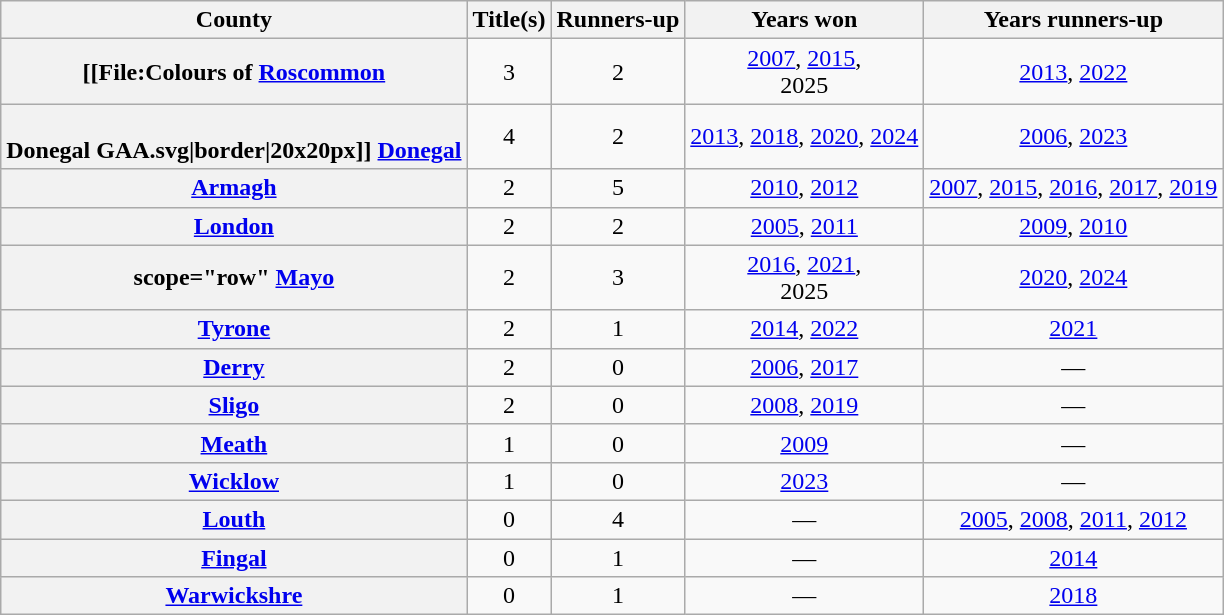<table class="wikitable plainrowheaders sortable">
<tr>
<th scope="col">County</th>
<th scope="col">Title(s)</th>
<th scope="col">Runners-up</th>
<th scope="col" class="unsortable">Years won</th>
<th scope="col" class="unsortable">Years runners-up</th>
</tr>
<tr>
<th scope="row">[[File:Colours of  <a href='#'>Roscommon</a></th>
<td align="center">3</td>
<td align="center">2</td>
<td align="center"><a href='#'>2007</a>, <a href='#'>2015</a>,<br>2025</td>
<td align="center"><a href='#'>2013</a>, <a href='#'>2022</a></td>
</tr>
<tr>
<th scope="row"><br>Donegal GAA.svg|border|20x20px]] <a href='#'>Donegal</a></th>
<td align="center">4</td>
<td align="center">2</td>
<td align="center"><a href='#'>2013</a>, <a href='#'>2018</a>, <a href='#'>2020</a>, <a href='#'>2024</a></td>
<td align="center"><a href='#'>2006</a>, <a href='#'>2023</a></td>
</tr>
<tr>
<th scope="row"> <a href='#'>Armagh</a></th>
<td align="center">2</td>
<td align="center">5</td>
<td align="center"><a href='#'>2010</a>, <a href='#'>2012</a></td>
<td align="center"><a href='#'>2007</a>, <a href='#'>2015</a>, <a href='#'>2016</a>, <a href='#'>2017</a>, <a href='#'>2019</a></td>
</tr>
<tr>
<th scope="row"> <a href='#'>London</a></th>
<td align="center">2</td>
<td align="center">2</td>
<td align="center"><a href='#'>2005</a>, <a href='#'>2011</a></td>
<td align="center"><a href='#'>2009</a>, <a href='#'>2010</a></td>
</tr>
<tr>
<th>scope="row"  <a href='#'>Mayo</a></th>
<td align="center">2</td>
<td align="center">3</td>
<td align="center"><a href='#'>2016</a>, <a href='#'>2021</a>,<br>2025</td>
<td align="center"><a href='#'>2020</a>, <a href='#'>2024</a></td>
</tr>
<tr>
<th scope="row"> <a href='#'>Tyrone</a></th>
<td align="center">2</td>
<td align="center">1</td>
<td align="center"><a href='#'>2014</a>, <a href='#'>2022</a></td>
<td align="center"><a href='#'>2021</a></td>
</tr>
<tr>
<th scope="row"> <a href='#'>Derry</a></th>
<td align="center">2</td>
<td align="center">0</td>
<td align="center"><a href='#'>2006</a>, <a href='#'>2017</a></td>
<td align="center">—</td>
</tr>
<tr>
<th scope="row"> <a href='#'>Sligo</a></th>
<td align="center">2</td>
<td align="center">0</td>
<td align="center"><a href='#'>2008</a>, <a href='#'>2019</a></td>
<td align="center">—</td>
</tr>
<tr>
<th scope="row"> <a href='#'>Meath</a></th>
<td align="center">1</td>
<td align="center">0</td>
<td align="center"><a href='#'>2009</a></td>
<td align="center">—</td>
</tr>
<tr>
<th scope="row"> <a href='#'>Wicklow</a></th>
<td align="center">1</td>
<td align="center">0</td>
<td align="center"><a href='#'>2023</a></td>
<td align="center">—</td>
</tr>
<tr>
<th scope="row"> <a href='#'>Louth</a></th>
<td align="center">0</td>
<td align="center">4</td>
<td align="center">—</td>
<td align="center"><a href='#'>2005</a>, <a href='#'>2008</a>, <a href='#'>2011</a>, <a href='#'>2012</a></td>
</tr>
<tr>
<th scope="row"> <a href='#'>Fingal</a></th>
<td align="center">0</td>
<td align="center">1</td>
<td align="center">—</td>
<td align="center"><a href='#'>2014</a></td>
</tr>
<tr>
<th scope="row"> <a href='#'>Warwickshre</a></th>
<td align="center">0</td>
<td align="center">1</td>
<td align="center">—</td>
<td align="center"><a href='#'>2018</a></td>
</tr>
</table>
